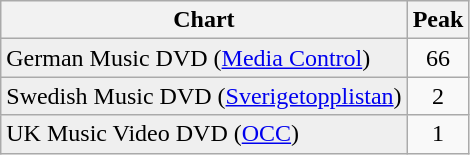<table class="wikitable sortable plainrowheaders">
<tr>
<th scope="col">Chart</th>
<th scope="col">Peak</th>
</tr>
<tr>
<td scope="row" style="background:#efefef;">German Music DVD (<a href='#'>Media Control</a>)</td>
<td style="text-align:center;">66</td>
</tr>
<tr>
<td scope="row" style="background:#efefef;">Swedish Music DVD (<a href='#'>Sverigetopplistan</a>)</td>
<td style="text-align:center;">2</td>
</tr>
<tr>
<td scope="row" style="background:#efefef;">UK Music Video DVD (<a href='#'>OCC</a>)</td>
<td style="text-align:center;">1</td>
</tr>
</table>
